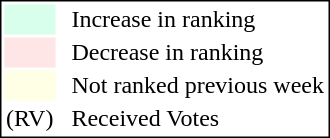<table style="border:1px solid black;">
<tr>
<td style="background:#D8FFEB; width:20px;"></td>
<td> </td>
<td>Increase in ranking</td>
</tr>
<tr>
<td style="background:#FFE6E6; width:20px;"></td>
<td> </td>
<td>Decrease in ranking</td>
</tr>
<tr>
<td style="background:#FFFFE6; width:20px;"></td>
<td> </td>
<td>Not ranked previous week</td>
</tr>
<tr>
<td>(RV)</td>
<td> </td>
<td>Received Votes</td>
</tr>
</table>
